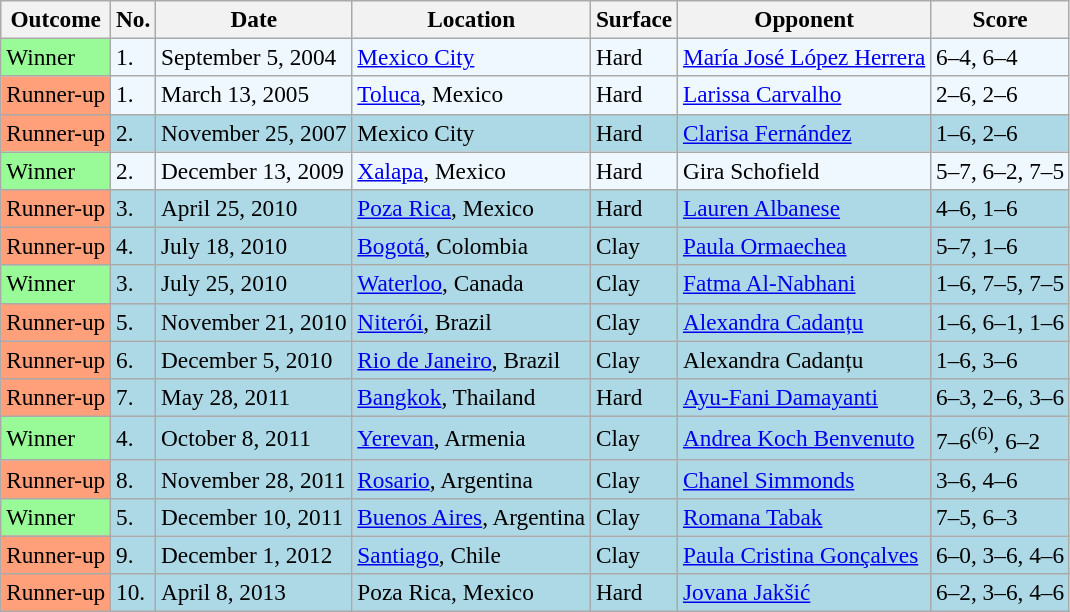<table class="sortable wikitable" style="font-size:97%;">
<tr>
<th>Outcome</th>
<th>No.</th>
<th>Date</th>
<th>Location</th>
<th>Surface</th>
<th>Opponent</th>
<th class="unsortable">Score</th>
</tr>
<tr bgcolor="#f0f8ff">
<td bgcolor="98FB98">Winner</td>
<td>1.</td>
<td>September 5, 2004</td>
<td><a href='#'>Mexico City</a></td>
<td>Hard</td>
<td> <a href='#'>María José López Herrera</a></td>
<td>6–4, 6–4</td>
</tr>
<tr bgcolor="#f0f8ff">
<td bgcolor="FFA07A">Runner-up</td>
<td>1.</td>
<td>March 13, 2005</td>
<td><a href='#'>Toluca</a>, Mexico</td>
<td>Hard</td>
<td> <a href='#'>Larissa Carvalho</a></td>
<td>2–6, 2–6</td>
</tr>
<tr bgcolor="lightblue">
<td bgcolor="FFA07A">Runner-up</td>
<td>2.</td>
<td>November 25, 2007</td>
<td>Mexico City</td>
<td>Hard</td>
<td> <a href='#'>Clarisa Fernández</a></td>
<td>1–6, 2–6</td>
</tr>
<tr bgcolor="#f0f8ff">
<td bgcolor="98FB98">Winner</td>
<td>2.</td>
<td>December 13, 2009</td>
<td><a href='#'>Xalapa</a>, Mexico</td>
<td>Hard</td>
<td> Gira Schofield</td>
<td>5–7, 6–2, 7–5</td>
</tr>
<tr bgcolor="lightblue">
<td bgcolor="FFA07A">Runner-up</td>
<td>3.</td>
<td>April 25, 2010</td>
<td><a href='#'>Poza Rica</a>, Mexico</td>
<td>Hard</td>
<td> <a href='#'>Lauren Albanese</a></td>
<td>4–6, 1–6</td>
</tr>
<tr bgcolor="lightblue">
<td bgcolor="FFA07A">Runner-up</td>
<td>4.</td>
<td>July 18, 2010</td>
<td><a href='#'>Bogotá</a>, Colombia</td>
<td>Clay</td>
<td> <a href='#'>Paula Ormaechea</a></td>
<td>5–7, 1–6</td>
</tr>
<tr bgcolor="lightblue">
<td bgcolor="98FB98">Winner</td>
<td>3.</td>
<td>July 25, 2010</td>
<td><a href='#'>Waterloo</a>, Canada</td>
<td>Clay</td>
<td> <a href='#'>Fatma Al-Nabhani</a></td>
<td>1–6, 7–5, 7–5</td>
</tr>
<tr bgcolor="lightblue">
<td bgcolor="FFA07A">Runner-up</td>
<td>5.</td>
<td>November 21, 2010</td>
<td><a href='#'>Niterói</a>, Brazil</td>
<td>Clay</td>
<td> <a href='#'>Alexandra Cadanțu</a></td>
<td>1–6, 6–1, 1–6</td>
</tr>
<tr bgcolor="lightblue">
<td bgcolor="FFA07A">Runner-up</td>
<td>6.</td>
<td>December 5, 2010</td>
<td><a href='#'>Rio de Janeiro</a>, Brazil</td>
<td>Clay</td>
<td> Alexandra Cadanțu</td>
<td>1–6, 3–6</td>
</tr>
<tr bgcolor="lightblue">
<td bgcolor="FFA07A">Runner-up</td>
<td>7.</td>
<td>May 28, 2011</td>
<td><a href='#'>Bangkok</a>, Thailand</td>
<td>Hard</td>
<td> <a href='#'>Ayu-Fani Damayanti</a></td>
<td>6–3, 2–6, 3–6</td>
</tr>
<tr bgcolor="lightblue">
<td bgcolor="98FB98">Winner</td>
<td>4.</td>
<td>October 8, 2011</td>
<td><a href='#'>Yerevan</a>, Armenia</td>
<td>Clay</td>
<td> <a href='#'>Andrea Koch Benvenuto</a></td>
<td>7–6<sup>(6)</sup>, 6–2</td>
</tr>
<tr bgcolor="lightblue">
<td bgcolor="FFA07A">Runner-up</td>
<td>8.</td>
<td>November 28, 2011</td>
<td><a href='#'>Rosario</a>, Argentina</td>
<td>Clay</td>
<td> <a href='#'>Chanel Simmonds</a></td>
<td>3–6, 4–6</td>
</tr>
<tr bgcolor="lightblue">
<td bgcolor="98FB98">Winner</td>
<td>5.</td>
<td>December 10, 2011</td>
<td><a href='#'>Buenos Aires</a>, Argentina</td>
<td>Clay</td>
<td> <a href='#'>Romana Tabak</a></td>
<td>7–5, 6–3</td>
</tr>
<tr bgcolor="lightblue">
<td bgcolor="FFA07A">Runner-up</td>
<td>9.</td>
<td>December 1, 2012</td>
<td><a href='#'>Santiago</a>, Chile</td>
<td>Clay</td>
<td> <a href='#'>Paula Cristina Gonçalves</a></td>
<td>6–0, 3–6, 4–6</td>
</tr>
<tr style="background:lightblue;">
<td bgcolor="FFA07A">Runner-up</td>
<td>10.</td>
<td>April 8, 2013</td>
<td>Poza Rica, Mexico</td>
<td>Hard</td>
<td> <a href='#'>Jovana Jakšić</a></td>
<td>6–2, 3–6, 4–6</td>
</tr>
</table>
